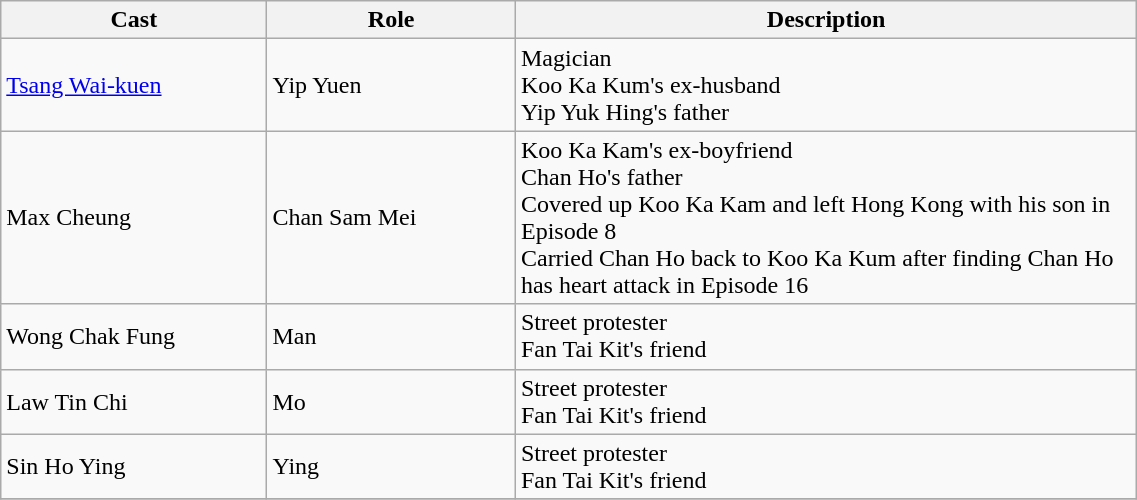<table class="wikitable" width="60%">
<tr>
<th style="width:6%">Cast</th>
<th style="width:6%">Role</th>
<th style="width:15%">Description</th>
</tr>
<tr>
<td><a href='#'>Tsang Wai-kuen</a></td>
<td>Yip Yuen</td>
<td>Magician<br>Koo Ka Kum's ex-husband<br>Yip Yuk Hing's father</td>
</tr>
<tr>
<td>Max Cheung</td>
<td>Chan Sam Mei</td>
<td>Koo Ka Kam's ex-boyfriend<br>Chan Ho's father<br>Covered up Koo Ka Kam and left Hong Kong with his son in Episode 8<br>Carried Chan Ho back to Koo Ka Kum after finding Chan Ho has heart attack in Episode 16</td>
</tr>
<tr>
<td>Wong Chak Fung</td>
<td>Man</td>
<td>Street protester<br>Fan Tai Kit's friend</td>
</tr>
<tr>
<td>Law Tin Chi</td>
<td>Mo</td>
<td>Street protester<br>Fan Tai Kit's friend</td>
</tr>
<tr>
<td>Sin Ho Ying</td>
<td>Ying</td>
<td>Street protester<br>Fan Tai Kit's friend</td>
</tr>
<tr>
</tr>
</table>
